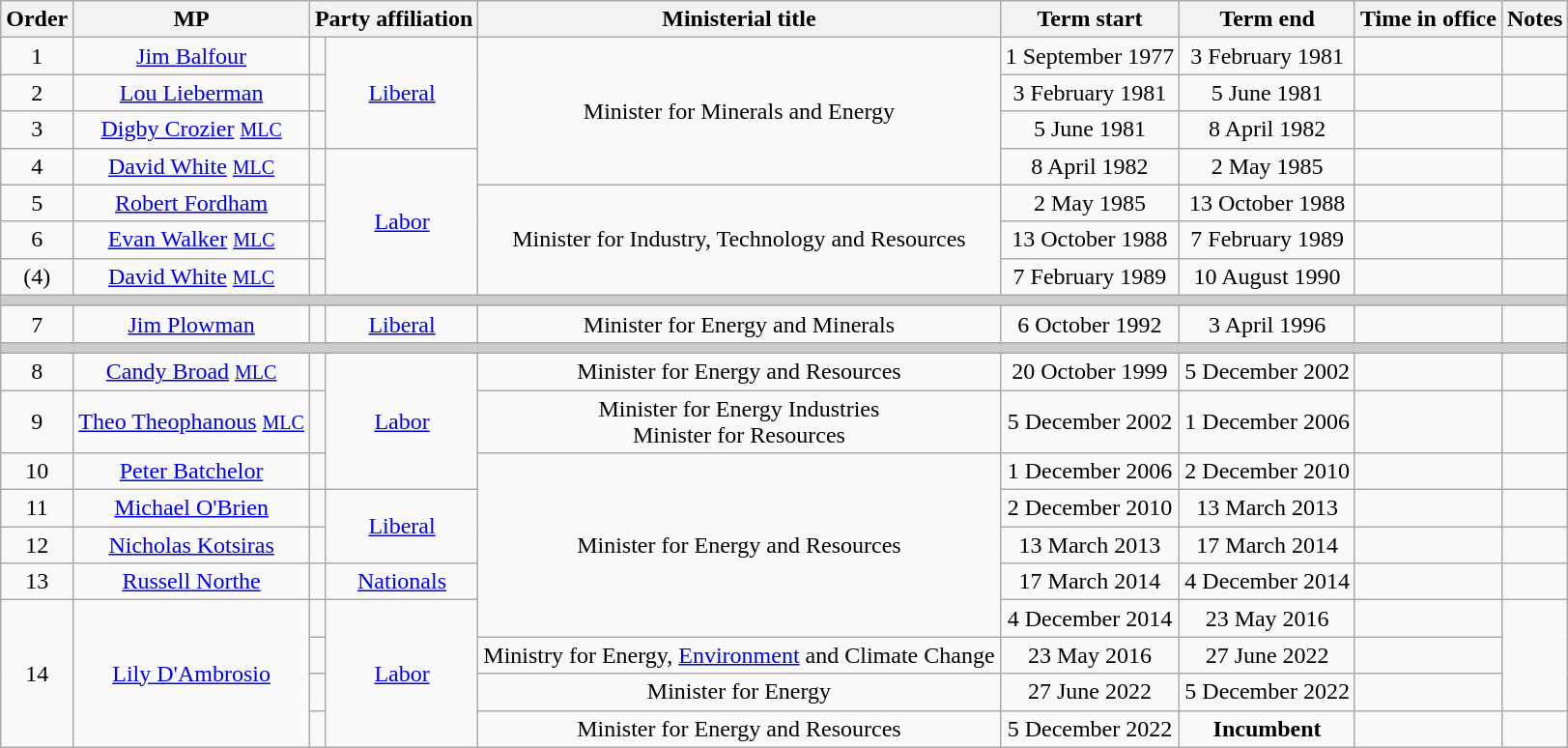<table class="wikitable" style="text-align:center">
<tr>
<th>Order</th>
<th>MP</th>
<th colspan="2">Party affiliation</th>
<th>Ministerial title</th>
<th>Term start</th>
<th>Term end</th>
<th>Time in office</th>
<th>Notes</th>
</tr>
<tr>
<td>1</td>
<td><a href='#'>Jim Balfour</a> </td>
<td></td>
<td rowspan=3><a href='#'>Liberal</a></td>
<td rowspan=4>Minister for Minerals and Energy</td>
<td>1 September 1977</td>
<td>3 February 1981</td>
<td></td>
<td></td>
</tr>
<tr>
<td>2</td>
<td><a href='#'>Lou Lieberman</a> </td>
<td></td>
<td>3 February 1981</td>
<td>5 June 1981</td>
<td></td>
<td></td>
</tr>
<tr>
<td>3</td>
<td><a href='#'>Digby Crozier</a> <small><a href='#'>MLC</a></small></td>
<td></td>
<td>5 June 1981</td>
<td>8 April 1982</td>
<td></td>
<td></td>
</tr>
<tr>
<td>4</td>
<td><a href='#'>David White</a> <small><a href='#'>MLC</a></small></td>
<td></td>
<td rowspan=4><a href='#'>Labor</a></td>
<td>8 April 1982</td>
<td>2 May 1985</td>
<td></td>
<td></td>
</tr>
<tr>
<td>5</td>
<td><a href='#'>Robert Fordham</a> </td>
<td></td>
<td rowspan=3>Minister for Industry, Technology and Resources</td>
<td>2 May 1985</td>
<td>13 October 1988</td>
<td></td>
<td></td>
</tr>
<tr>
<td>6</td>
<td><a href='#'>Evan Walker</a> <small><a href='#'>MLC</a></small></td>
<td></td>
<td>13 October 1988</td>
<td>7 February 1989</td>
<td></td>
<td></td>
</tr>
<tr>
<td>(4)</td>
<td><a href='#'>David White</a> <small><a href='#'>MLC</a></small></td>
<td></td>
<td>7 February 1989</td>
<td>10 August 1990</td>
<td></td>
<td></td>
</tr>
<tr>
<th colspan=9 style="background: #cccccc;"></th>
</tr>
<tr>
<td>7</td>
<td><a href='#'>Jim Plowman</a> </td>
<td></td>
<td><a href='#'>Liberal</a></td>
<td>Minister for Energy and Minerals</td>
<td>6 October 1992</td>
<td>3 April 1996</td>
<td></td>
<td></td>
</tr>
<tr>
<th colspan=9 style="background: #cccccc;"></th>
</tr>
<tr>
<td>8</td>
<td><a href='#'>Candy Broad</a> <small><a href='#'>MLC</a></small></td>
<td></td>
<td rowspan=3><a href='#'>Labor</a></td>
<td>Minister for Energy and Resources</td>
<td>20 October 1999</td>
<td>5 December 2002</td>
<td></td>
<td></td>
</tr>
<tr>
<td>9</td>
<td><a href='#'>Theo Theophanous</a> <small><a href='#'>MLC</a></small></td>
<td></td>
<td>Minister for Energy Industries<br>Minister for Resources</td>
<td>5 December 2002</td>
<td>1 December 2006</td>
<td></td>
<td></td>
</tr>
<tr>
<td>10</td>
<td><a href='#'>Peter Batchelor</a> </td>
<td></td>
<td rowspan=5>Minister for Energy and Resources</td>
<td>1 December 2006</td>
<td>2 December 2010</td>
<td></td>
<td></td>
</tr>
<tr>
<td>11</td>
<td><a href='#'>Michael O'Brien</a> </td>
<td></td>
<td rowspan=2><a href='#'>Liberal</a></td>
<td>2 December 2010</td>
<td>13 March 2013</td>
<td></td>
<td></td>
</tr>
<tr>
<td>12</td>
<td><a href='#'>Nicholas Kotsiras</a> </td>
<td></td>
<td>13 March 2013</td>
<td>17 March 2014</td>
<td></td>
<td></td>
</tr>
<tr>
<td>13</td>
<td><a href='#'>Russell Northe</a> </td>
<td></td>
<td><a href='#'>Nationals</a></td>
<td>17 March 2014</td>
<td>4 December 2014</td>
<td></td>
<td></td>
</tr>
<tr>
<td rowspan=4>14</td>
<td rowspan=4><a href='#'>Lily D'Ambrosio</a> </td>
<td></td>
<td rowspan=4><a href='#'>Labor</a></td>
<td>4 December 2014</td>
<td>23 May 2016</td>
<td></td>
<td rowspan=3></td>
</tr>
<tr>
<td></td>
<td>Ministry for Energy, <a href='#'>Environment</a> and Climate Change</td>
<td>23 May 2016</td>
<td>27 June 2022</td>
<td></td>
</tr>
<tr>
<td></td>
<td>Minister for Energy</td>
<td>27 June 2022</td>
<td>5 December 2022</td>
<td></td>
</tr>
<tr>
<td></td>
<td>Minister for Energy and Resources</td>
<td>5 December 2022</td>
<td><strong>Incumbent</strong></td>
<td></td>
<td></td>
</tr>
</table>
